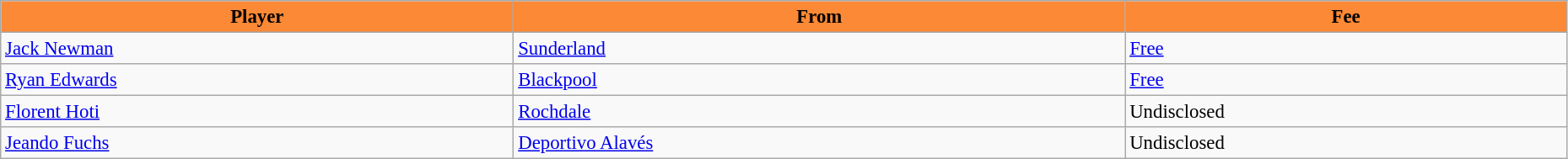<table class="wikitable" style="text-align:left; font-size:95%;width:98%;">
<tr>
<th style="background:#FC8936; color:black;">Player</th>
<th style="background:#FC8936; color:black;">From</th>
<th style="background:#FC8936; color:black;">Fee</th>
</tr>
<tr>
<td> <a href='#'>Jack Newman</a></td>
<td> <a href='#'>Sunderland</a></td>
<td><a href='#'>Free</a></td>
</tr>
<tr>
<td> <a href='#'>Ryan Edwards</a></td>
<td> <a href='#'>Blackpool</a></td>
<td><a href='#'>Free</a></td>
</tr>
<tr>
<td> <a href='#'>Florent Hoti</a></td>
<td> <a href='#'> Rochdale</a></td>
<td>Undisclosed</td>
</tr>
<tr>
<td> <a href='#'>Jeando Fuchs</a></td>
<td> <a href='#'>Deportivo Alavés</a></td>
<td>Undisclosed</td>
</tr>
</table>
